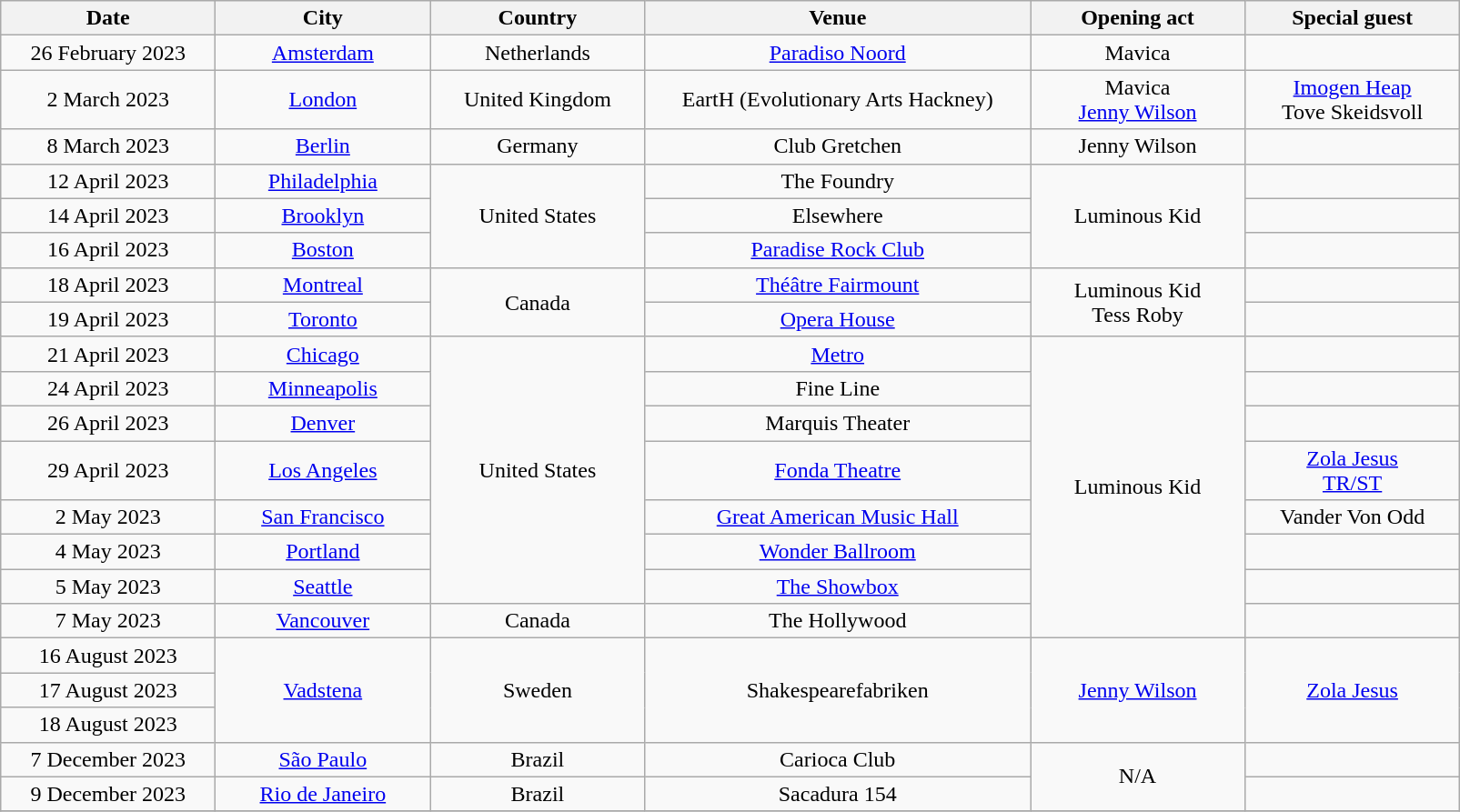<table class="wikitable" style="text-align:center;">
<tr>
<th width="150">Date</th>
<th width="150">City</th>
<th width="150">Country</th>
<th width="275">Venue</th>
<th width="150">Opening act</th>
<th width="150">Special guest</th>
</tr>
<tr>
<td>26 February 2023</td>
<td><a href='#'>Amsterdam</a></td>
<td>Netherlands</td>
<td><a href='#'>Paradiso Noord</a></td>
<td>Mavica</td>
<td></td>
</tr>
<tr>
<td>2 March 2023</td>
<td><a href='#'>London</a></td>
<td>United Kingdom</td>
<td>EartH (Evolutionary Arts Hackney)</td>
<td>Mavica<br><a href='#'>Jenny Wilson</a></td>
<td><a href='#'>Imogen Heap</a><br>Tove Skeidsvoll</td>
</tr>
<tr>
<td>8 March 2023</td>
<td><a href='#'>Berlin</a></td>
<td>Germany</td>
<td>Club Gretchen</td>
<td>Jenny Wilson</td>
<td></td>
</tr>
<tr>
<td>12 April 2023</td>
<td><a href='#'>Philadelphia</a></td>
<td rowspan="3">United States</td>
<td>The Foundry</td>
<td rowspan="3">Luminous Kid</td>
</tr>
<tr>
<td>14 April 2023</td>
<td><a href='#'>Brooklyn</a></td>
<td>Elsewhere</td>
<td></td>
</tr>
<tr>
<td>16 April 2023</td>
<td><a href='#'>Boston</a></td>
<td><a href='#'>Paradise Rock Club</a></td>
<td></td>
</tr>
<tr>
<td>18 April 2023</td>
<td><a href='#'>Montreal</a></td>
<td rowspan="2">Canada</td>
<td><a href='#'>Théâtre Fairmount</a></td>
<td rowspan="2">Luminous Kid<br>Tess Roby</td>
<td></td>
</tr>
<tr>
<td>19 April 2023</td>
<td><a href='#'>Toronto</a></td>
<td><a href='#'>Opera House</a></td>
<td></td>
</tr>
<tr>
<td>21 April 2023</td>
<td><a href='#'>Chicago</a></td>
<td rowspan="7">United States</td>
<td><a href='#'>Metro</a></td>
<td rowspan="8">Luminous Kid</td>
<td></td>
</tr>
<tr>
<td>24 April 2023</td>
<td><a href='#'>Minneapolis</a></td>
<td>Fine Line</td>
<td></td>
</tr>
<tr>
<td>26 April 2023</td>
<td><a href='#'>Denver</a></td>
<td>Marquis Theater</td>
<td></td>
</tr>
<tr>
<td>29 April 2023</td>
<td><a href='#'>Los Angeles</a></td>
<td><a href='#'>Fonda Theatre</a></td>
<td><a href='#'>Zola Jesus</a><br><a href='#'>TR/ST</a></td>
</tr>
<tr>
<td>2 May 2023</td>
<td><a href='#'>San Francisco</a></td>
<td><a href='#'>Great American Music Hall</a></td>
<td>Vander Von Odd</td>
</tr>
<tr>
<td>4 May 2023</td>
<td><a href='#'>Portland</a></td>
<td><a href='#'>Wonder Ballroom</a></td>
<td></td>
</tr>
<tr>
<td>5 May 2023</td>
<td><a href='#'>Seattle</a></td>
<td><a href='#'>The Showbox</a></td>
<td></td>
</tr>
<tr>
<td>7 May 2023</td>
<td><a href='#'>Vancouver</a></td>
<td>Canada</td>
<td>The Hollywood</td>
<td></td>
</tr>
<tr>
<td>16 August 2023</td>
<td rowspan="3"><a href='#'>Vadstena</a></td>
<td rowspan="3">Sweden</td>
<td rowspan="3">Shakespearefabriken</td>
<td rowspan="3"><a href='#'>Jenny Wilson</a></td>
<td rowspan="3"><a href='#'>Zola Jesus</a></td>
</tr>
<tr>
<td>17 August 2023</td>
</tr>
<tr>
<td>18 August 2023</td>
</tr>
<tr>
<td>7 December 2023</td>
<td><a href='#'>São Paulo</a></td>
<td>Brazil</td>
<td>Carioca Club</td>
<td rowspan="2">N/A</td>
<td></td>
</tr>
<tr>
<td>9 December 2023</td>
<td><a href='#'>Rio de Janeiro</a></td>
<td>Brazil</td>
<td>Sacadura 154</td>
<td></td>
</tr>
<tr>
</tr>
</table>
